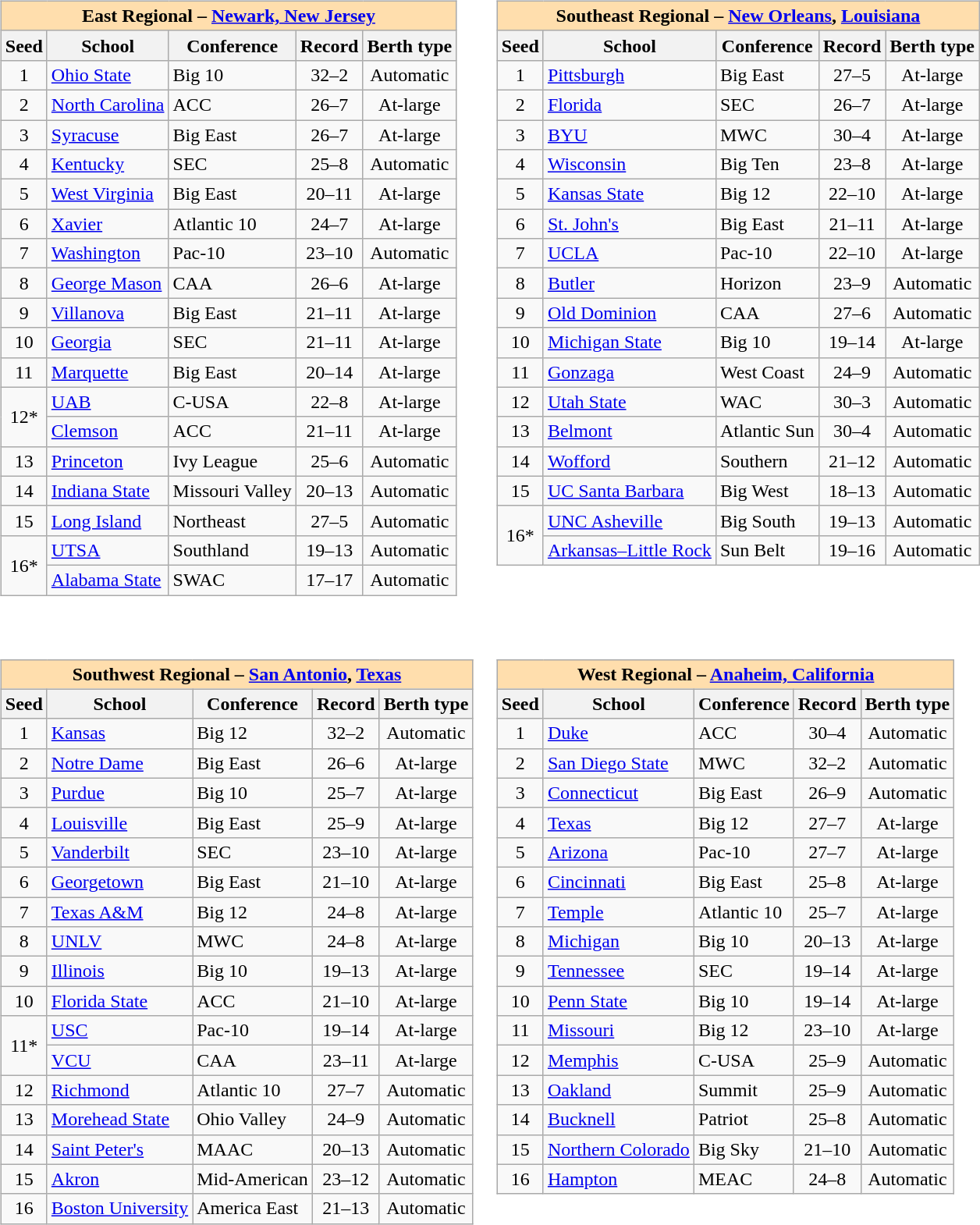<table>
<tr>
<td valign=top><br><table class="wikitable">
<tr>
<th colspan="5" style="background:#ffdead;">East Regional – <a href='#'>Newark, New Jersey</a></th>
</tr>
<tr>
<th>Seed</th>
<th>School</th>
<th>Conference</th>
<th>Record</th>
<th>Berth type</th>
</tr>
<tr>
<td align=center>1</td>
<td><a href='#'>Ohio State</a></td>
<td>Big 10</td>
<td align=center>32–2</td>
<td align=center>Automatic</td>
</tr>
<tr>
<td align=center>2</td>
<td><a href='#'>North Carolina</a></td>
<td>ACC</td>
<td align=center>26–7</td>
<td align=center>At-large</td>
</tr>
<tr>
<td align=center>3</td>
<td><a href='#'>Syracuse</a></td>
<td>Big East</td>
<td align=center>26–7</td>
<td align=center>At-large</td>
</tr>
<tr>
<td align=center>4</td>
<td><a href='#'>Kentucky</a></td>
<td>SEC</td>
<td align=center>25–8</td>
<td align=center>Automatic</td>
</tr>
<tr>
<td align=center>5</td>
<td><a href='#'>West Virginia</a></td>
<td>Big East</td>
<td align=center>20–11</td>
<td align=center>At-large</td>
</tr>
<tr>
<td align=center>6</td>
<td><a href='#'>Xavier</a></td>
<td>Atlantic 10</td>
<td align=center>24–7</td>
<td align=center>At-large</td>
</tr>
<tr>
<td align=center>7</td>
<td><a href='#'>Washington</a></td>
<td>Pac-10</td>
<td align=center>23–10</td>
<td align=center>Automatic</td>
</tr>
<tr>
<td align=center>8</td>
<td><a href='#'>George Mason</a></td>
<td>CAA</td>
<td align=center>26–6</td>
<td align=center>At-large</td>
</tr>
<tr>
<td align=center>9</td>
<td><a href='#'>Villanova</a></td>
<td>Big East</td>
<td align=center>21–11</td>
<td align=center>At-large</td>
</tr>
<tr>
<td align=center>10</td>
<td><a href='#'>Georgia</a></td>
<td>SEC</td>
<td align=center>21–11</td>
<td align=center>At-large</td>
</tr>
<tr>
<td align=center>11</td>
<td><a href='#'>Marquette</a></td>
<td>Big East</td>
<td align=center>20–14</td>
<td align=center>At-large</td>
</tr>
<tr>
<td rowspan=2 align=center>12*</td>
<td><a href='#'>UAB</a></td>
<td>C-USA</td>
<td align=center>22–8</td>
<td align=center>At-large</td>
</tr>
<tr>
<td><a href='#'>Clemson</a></td>
<td>ACC</td>
<td align=center>21–11</td>
<td align=center>At-large</td>
</tr>
<tr>
<td align=center>13</td>
<td><a href='#'>Princeton</a></td>
<td>Ivy League</td>
<td align=center>25–6</td>
<td align=center>Automatic</td>
</tr>
<tr>
<td align=center>14</td>
<td><a href='#'>Indiana State</a></td>
<td>Missouri Valley</td>
<td align=center>20–13</td>
<td align=center>Automatic</td>
</tr>
<tr>
<td align=center>15</td>
<td><a href='#'>Long Island</a></td>
<td>Northeast</td>
<td align=center>27–5</td>
<td align=center>Automatic</td>
</tr>
<tr>
<td rowspan=2 align=center>16*</td>
<td><a href='#'>UTSA</a></td>
<td>Southland</td>
<td align=center>19–13</td>
<td align=center>Automatic</td>
</tr>
<tr>
<td><a href='#'>Alabama State</a></td>
<td>SWAC</td>
<td align=center>17–17</td>
<td align=center>Automatic</td>
</tr>
</table>
</td>
<td valign=top><br><table class="wikitable">
<tr>
<th colspan="5" style="background:#ffdead;">Southeast Regional – <a href='#'>New Orleans</a>, <a href='#'>Louisiana</a></th>
</tr>
<tr>
<th>Seed</th>
<th>School</th>
<th>Conference</th>
<th>Record</th>
<th>Berth type</th>
</tr>
<tr>
<td align=center>1</td>
<td><a href='#'>Pittsburgh</a></td>
<td>Big East</td>
<td align=center>27–5</td>
<td align=center>At-large</td>
</tr>
<tr>
<td align=center>2</td>
<td><a href='#'>Florida</a></td>
<td>SEC</td>
<td align=center>26–7</td>
<td align=center>At-large</td>
</tr>
<tr>
<td align=center>3</td>
<td><a href='#'>BYU</a></td>
<td>MWC</td>
<td align=center>30–4</td>
<td align=center>At-large</td>
</tr>
<tr>
<td align=center>4</td>
<td><a href='#'>Wisconsin</a></td>
<td>Big Ten</td>
<td align=center>23–8</td>
<td align=center>At-large</td>
</tr>
<tr>
<td align=center>5</td>
<td><a href='#'>Kansas State</a></td>
<td>Big 12</td>
<td align=center>22–10</td>
<td align=center>At-large</td>
</tr>
<tr>
<td align=center>6</td>
<td><a href='#'>St. John's</a></td>
<td>Big East</td>
<td align=center>21–11</td>
<td align=center>At-large</td>
</tr>
<tr>
<td align=center>7</td>
<td><a href='#'>UCLA</a></td>
<td>Pac-10</td>
<td align=center>22–10</td>
<td align=center>At-large</td>
</tr>
<tr>
<td align=center>8</td>
<td><a href='#'>Butler</a></td>
<td>Horizon</td>
<td align=center>23–9</td>
<td align=center>Automatic</td>
</tr>
<tr>
<td align=center>9</td>
<td><a href='#'>Old Dominion</a></td>
<td>CAA</td>
<td align=center>27–6</td>
<td align=center>Automatic</td>
</tr>
<tr>
<td align=center>10</td>
<td><a href='#'>Michigan State</a></td>
<td>Big 10</td>
<td align=center>19–14</td>
<td align=center>At-large</td>
</tr>
<tr>
<td align=center>11</td>
<td><a href='#'>Gonzaga</a></td>
<td>West Coast</td>
<td align=center>24–9</td>
<td align=center>Automatic</td>
</tr>
<tr>
<td align=center>12</td>
<td><a href='#'>Utah State</a></td>
<td>WAC</td>
<td align=center>30–3</td>
<td align=center>Automatic</td>
</tr>
<tr>
<td align=center>13</td>
<td><a href='#'>Belmont</a></td>
<td>Atlantic Sun</td>
<td align=center>30–4</td>
<td align=center>Automatic</td>
</tr>
<tr>
<td align=center>14</td>
<td><a href='#'>Wofford</a></td>
<td>Southern</td>
<td align=center>21–12</td>
<td align=center>Automatic</td>
</tr>
<tr>
<td align=center>15</td>
<td><a href='#'>UC Santa Barbara</a></td>
<td>Big West</td>
<td align=center>18–13</td>
<td align=center>Automatic</td>
</tr>
<tr>
<td rowspan=2 align=center>16*</td>
<td><a href='#'>UNC Asheville</a></td>
<td>Big South</td>
<td align=center>19–13</td>
<td align=center>Automatic</td>
</tr>
<tr>
<td><a href='#'>Arkansas–Little Rock</a></td>
<td>Sun Belt</td>
<td align=center>19–16</td>
<td align=center>Automatic</td>
</tr>
</table>
</td>
</tr>
<tr>
<td valign=top><br><table class="wikitable">
<tr>
<th colspan="5" style="background:#ffdead;">Southwest Regional – <a href='#'>San Antonio</a>, <a href='#'>Texas</a></th>
</tr>
<tr>
<th>Seed</th>
<th>School</th>
<th>Conference</th>
<th>Record</th>
<th>Berth type</th>
</tr>
<tr>
<td align=center>1</td>
<td><a href='#'>Kansas</a></td>
<td>Big 12</td>
<td align=center>32–2</td>
<td align=center>Automatic</td>
</tr>
<tr>
<td align=center>2</td>
<td><a href='#'>Notre Dame</a></td>
<td>Big East</td>
<td align=center>26–6</td>
<td align=center>At-large</td>
</tr>
<tr>
<td align=center>3</td>
<td><a href='#'>Purdue</a></td>
<td>Big 10</td>
<td align=center>25–7</td>
<td align=center>At-large</td>
</tr>
<tr>
<td align=center>4</td>
<td><a href='#'>Louisville</a></td>
<td>Big East</td>
<td align=center>25–9</td>
<td align=center>At-large</td>
</tr>
<tr>
<td align=center>5</td>
<td><a href='#'>Vanderbilt</a></td>
<td>SEC</td>
<td align=center>23–10</td>
<td align=center>At-large</td>
</tr>
<tr>
<td align=center>6</td>
<td><a href='#'>Georgetown</a></td>
<td>Big East</td>
<td align=center>21–10</td>
<td align=center>At-large</td>
</tr>
<tr>
<td align=center>7</td>
<td><a href='#'>Texas A&M</a></td>
<td>Big 12</td>
<td align=center>24–8</td>
<td align=center>At-large</td>
</tr>
<tr>
<td align=center>8</td>
<td><a href='#'>UNLV</a></td>
<td>MWC</td>
<td align=center>24–8</td>
<td align=center>At-large</td>
</tr>
<tr>
<td align=center>9</td>
<td><a href='#'>Illinois</a></td>
<td>Big 10</td>
<td align=center>19–13</td>
<td align=center>At-large</td>
</tr>
<tr>
<td align=center>10</td>
<td><a href='#'>Florida State</a></td>
<td>ACC</td>
<td align=center>21–10</td>
<td align=center>At-large</td>
</tr>
<tr>
<td rowspan=2 align=center>11*</td>
<td><a href='#'>USC</a></td>
<td>Pac-10</td>
<td align=center>19–14</td>
<td align=center>At-large</td>
</tr>
<tr>
<td><a href='#'>VCU</a></td>
<td>CAA</td>
<td align=center>23–11</td>
<td align=center>At-large</td>
</tr>
<tr>
<td align=center>12</td>
<td><a href='#'>Richmond</a></td>
<td>Atlantic 10</td>
<td align=center>27–7</td>
<td align=center>Automatic</td>
</tr>
<tr>
<td align=center>13</td>
<td><a href='#'>Morehead State</a></td>
<td>Ohio Valley</td>
<td align=center>24–9</td>
<td align=center>Automatic</td>
</tr>
<tr>
<td align=center>14</td>
<td><a href='#'>Saint Peter's</a></td>
<td>MAAC</td>
<td align=center>20–13</td>
<td align=center>Automatic</td>
</tr>
<tr>
<td align=center>15</td>
<td><a href='#'>Akron</a></td>
<td>Mid-American</td>
<td align=center>23–12</td>
<td align=center>Automatic</td>
</tr>
<tr>
<td align=center>16</td>
<td><a href='#'>Boston University</a></td>
<td>America East</td>
<td align=center>21–13</td>
<td align=center>Automatic</td>
</tr>
</table>
</td>
<td valign=top><br><table class="wikitable">
<tr>
<th colspan="5" style="background:#ffdead;">West Regional – <a href='#'>Anaheim, California</a></th>
</tr>
<tr>
<th>Seed</th>
<th>School</th>
<th>Conference</th>
<th>Record</th>
<th>Berth type</th>
</tr>
<tr>
<td align=center>1</td>
<td><a href='#'>Duke</a></td>
<td>ACC</td>
<td align=center>30–4</td>
<td align=center>Automatic</td>
</tr>
<tr>
<td align=center>2</td>
<td><a href='#'>San Diego State</a></td>
<td>MWC</td>
<td align=center>32–2</td>
<td align=center>Automatic</td>
</tr>
<tr>
<td align=center>3</td>
<td><a href='#'>Connecticut</a></td>
<td>Big East</td>
<td align=center>26–9</td>
<td align=center>Automatic</td>
</tr>
<tr>
<td align=center>4</td>
<td><a href='#'>Texas</a></td>
<td>Big 12</td>
<td align=center>27–7</td>
<td align=center>At-large</td>
</tr>
<tr>
<td align=center>5</td>
<td><a href='#'>Arizona</a></td>
<td>Pac-10</td>
<td align=center>27–7</td>
<td align=center>At-large</td>
</tr>
<tr>
<td align=center>6</td>
<td><a href='#'>Cincinnati</a></td>
<td>Big East</td>
<td align=center>25–8</td>
<td align=center>At-large</td>
</tr>
<tr>
<td align=center>7</td>
<td><a href='#'>Temple</a></td>
<td>Atlantic 10</td>
<td align=center>25–7</td>
<td align=center>At-large</td>
</tr>
<tr>
<td align=center>8</td>
<td><a href='#'>Michigan</a></td>
<td>Big 10</td>
<td align=center>20–13</td>
<td align=center>At-large</td>
</tr>
<tr>
<td align=center>9</td>
<td><a href='#'>Tennessee</a></td>
<td>SEC</td>
<td align=center>19–14</td>
<td align=center>At-large</td>
</tr>
<tr>
<td align=center>10</td>
<td><a href='#'>Penn State</a></td>
<td>Big 10</td>
<td align=center>19–14</td>
<td align=center>At-large</td>
</tr>
<tr>
<td align=center>11</td>
<td><a href='#'>Missouri</a></td>
<td>Big 12</td>
<td align=center>23–10</td>
<td align=center>At-large</td>
</tr>
<tr>
<td align=center>12</td>
<td><a href='#'>Memphis</a></td>
<td>C-USA</td>
<td align=center>25–9</td>
<td align=center>Automatic</td>
</tr>
<tr>
<td align=center>13</td>
<td><a href='#'>Oakland</a></td>
<td>Summit</td>
<td align=center>25–9</td>
<td align=center>Automatic</td>
</tr>
<tr>
<td align=center>14</td>
<td><a href='#'>Bucknell</a></td>
<td>Patriot</td>
<td align=center>25–8</td>
<td align=center>Automatic</td>
</tr>
<tr>
<td align=center>15</td>
<td><a href='#'>Northern Colorado</a></td>
<td>Big Sky</td>
<td align=center>21–10</td>
<td align=center>Automatic</td>
</tr>
<tr>
<td align=center>16</td>
<td><a href='#'>Hampton</a></td>
<td>MEAC</td>
<td align=center>24–8</td>
<td align=center>Automatic</td>
</tr>
</table>
</td>
</tr>
</table>
